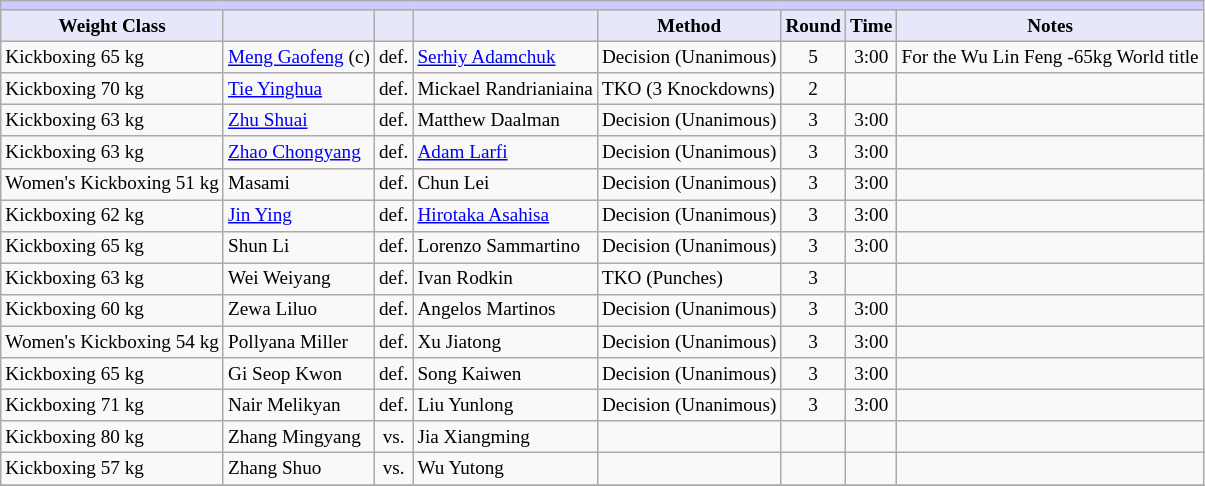<table class="wikitable" style="font-size: 80%;">
<tr>
<th colspan="8" style="background-color: #ccf; color: #000080; text-align: center;"></th>
</tr>
<tr>
<th colspan="1" style="background-color: #E6E8FA; color: #000000; text-align: center;">Weight Class</th>
<th colspan="1" style="background-color: #E6E8FA; color: #000000; text-align: center;"></th>
<th colspan="1" style="background-color: #E6E8FA; color: #000000; text-align: center;"></th>
<th colspan="1" style="background-color: #E6E8FA; color: #000000; text-align: center;"></th>
<th colspan="1" style="background-color: #E6E8FA; color: #000000; text-align: center;">Method</th>
<th colspan="1" style="background-color: #E6E8FA; color: #000000; text-align: center;">Round</th>
<th colspan="1" style="background-color: #E6E8FA; color: #000000; text-align: center;">Time</th>
<th colspan="1" style="background-color: #E6E8FA; color: #000000; text-align: center;">Notes</th>
</tr>
<tr>
<td>Kickboxing 65 kg</td>
<td> <a href='#'>Meng Gaofeng</a> (c)</td>
<td align=center>def.</td>
<td> <a href='#'>Serhiy Adamchuk</a></td>
<td>Decision (Unanimous)</td>
<td align=center>5</td>
<td align=center>3:00</td>
<td>For the Wu Lin Feng -65kg World title</td>
</tr>
<tr>
<td>Kickboxing 70 kg</td>
<td> <a href='#'>Tie Yinghua</a></td>
<td align=center>def.</td>
<td> Mickael Randrianiaina</td>
<td>TKO (3 Knockdowns)</td>
<td align=center>2</td>
<td align=center></td>
<td></td>
</tr>
<tr>
<td>Kickboxing 63 kg</td>
<td> <a href='#'>Zhu Shuai</a></td>
<td align=center>def.</td>
<td> Matthew Daalman</td>
<td>Decision (Unanimous)</td>
<td align=center>3</td>
<td align=center>3:00</td>
<td></td>
</tr>
<tr>
<td>Kickboxing 63 kg</td>
<td> <a href='#'>Zhao Chongyang</a></td>
<td align=center>def.</td>
<td> <a href='#'>Adam Larfi</a></td>
<td>Decision (Unanimous)</td>
<td align=center>3</td>
<td align=center>3:00</td>
<td></td>
</tr>
<tr>
<td>Women's Kickboxing 51 kg</td>
<td> Masami</td>
<td align=center>def.</td>
<td> Chun Lei</td>
<td>Decision (Unanimous)</td>
<td align=center>3</td>
<td align=center>3:00</td>
<td></td>
</tr>
<tr>
<td>Kickboxing 62 kg</td>
<td> <a href='#'>Jin Ying</a></td>
<td align=center>def.</td>
<td> <a href='#'>Hirotaka Asahisa</a></td>
<td>Decision (Unanimous)</td>
<td align=center>3</td>
<td align=center>3:00</td>
<td></td>
</tr>
<tr>
<td>Kickboxing 65 kg</td>
<td> Shun Li</td>
<td align=center>def.</td>
<td> Lorenzo Sammartino</td>
<td>Decision (Unanimous)</td>
<td align=center>3</td>
<td align=center>3:00</td>
<td></td>
</tr>
<tr>
<td>Kickboxing 63 kg</td>
<td> Wei Weiyang</td>
<td align=center>def.</td>
<td> Ivan Rodkin</td>
<td>TKO (Punches)</td>
<td align=center>3</td>
<td align=center></td>
<td></td>
</tr>
<tr>
<td>Kickboxing 60 kg</td>
<td> Zewa Liluo</td>
<td align=center>def.</td>
<td> Angelos Martinos</td>
<td>Decision (Unanimous)</td>
<td align=center>3</td>
<td align=center>3:00</td>
<td></td>
</tr>
<tr>
<td>Women's Kickboxing 54 kg</td>
<td> Pollyana Miller</td>
<td align=center>def.</td>
<td> Xu Jiatong</td>
<td>Decision (Unanimous)</td>
<td align=center>3</td>
<td align=center>3:00</td>
<td></td>
</tr>
<tr>
<td>Kickboxing 65 kg</td>
<td> Gi Seop Kwon</td>
<td align=center>def.</td>
<td> Song Kaiwen</td>
<td>Decision (Unanimous)</td>
<td align=center>3</td>
<td align=center>3:00</td>
<td></td>
</tr>
<tr>
<td>Kickboxing 71 kg</td>
<td> Nair Melikyan</td>
<td align=center>def.</td>
<td> Liu Yunlong</td>
<td>Decision (Unanimous)</td>
<td align=center>3</td>
<td align=center>3:00</td>
<td></td>
</tr>
<tr>
<td>Kickboxing 80 kg</td>
<td> Zhang Mingyang</td>
<td align=center>vs.</td>
<td> Jia Xiangming</td>
<td></td>
<td align=center></td>
<td align=center></td>
<td></td>
</tr>
<tr>
<td>Kickboxing 57 kg</td>
<td> Zhang Shuo</td>
<td align=center>vs.</td>
<td> Wu Yutong</td>
<td></td>
<td align=center></td>
<td align=center></td>
<td></td>
</tr>
<tr>
</tr>
</table>
